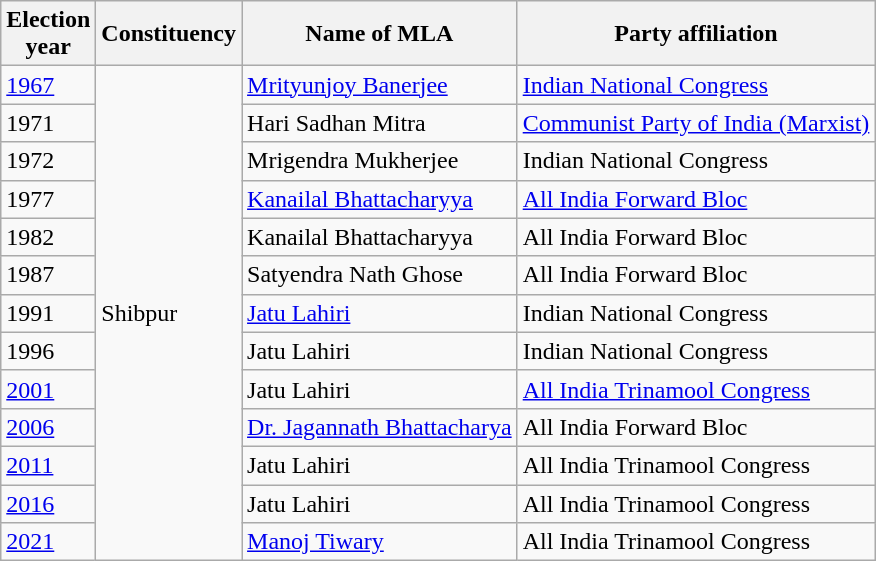<table class="wikitable sortable"ìÍĦĤĠčw>
<tr>
<th>Election<br> year</th>
<th>Constituency</th>
<th>Name of MLA</th>
<th>Party affiliation</th>
</tr>
<tr>
<td><a href='#'>1967</a></td>
<td rowspan=14>Shibpur</td>
<td><a href='#'>Mrityunjoy Banerjee</a></td>
<td><a href='#'>Indian National Congress</a></td>
</tr>
<tr>
<td>1971</td>
<td>Hari Sadhan Mitra</td>
<td><a href='#'>Communist Party of India (Marxist)</a></td>
</tr>
<tr>
<td>1972</td>
<td>Mrigendra Mukherjee</td>
<td>Indian National Congress</td>
</tr>
<tr>
<td>1977</td>
<td><a href='#'>Kanailal Bhattacharyya</a></td>
<td><a href='#'>All India Forward Bloc</a></td>
</tr>
<tr>
<td>1982</td>
<td>Kanailal Bhattacharyya</td>
<td>All India Forward Bloc</td>
</tr>
<tr>
<td>1987</td>
<td>Satyendra Nath Ghose</td>
<td>All India Forward Bloc</td>
</tr>
<tr>
<td>1991</td>
<td><a href='#'>Jatu Lahiri</a></td>
<td>Indian National Congress</td>
</tr>
<tr>
<td>1996</td>
<td>Jatu Lahiri</td>
<td>Indian National Congress</td>
</tr>
<tr>
<td><a href='#'>2001</a></td>
<td>Jatu Lahiri</td>
<td><a href='#'>All India Trinamool Congress</a></td>
</tr>
<tr>
<td><a href='#'>2006</a></td>
<td><a href='#'>Dr. Jagannath Bhattacharya</a></td>
<td>All India Forward Bloc</td>
</tr>
<tr>
<td><a href='#'>2011</a></td>
<td>Jatu Lahiri</td>
<td>All India Trinamool Congress</td>
</tr>
<tr>
<td><a href='#'>2016</a></td>
<td>Jatu Lahiri</td>
<td>All India Trinamool Congress</td>
</tr>
<tr>
<td><a href='#'>2021</a></td>
<td><a href='#'>Manoj Tiwary</a></td>
<td>All India Trinamool Congress</td>
</tr>
</table>
